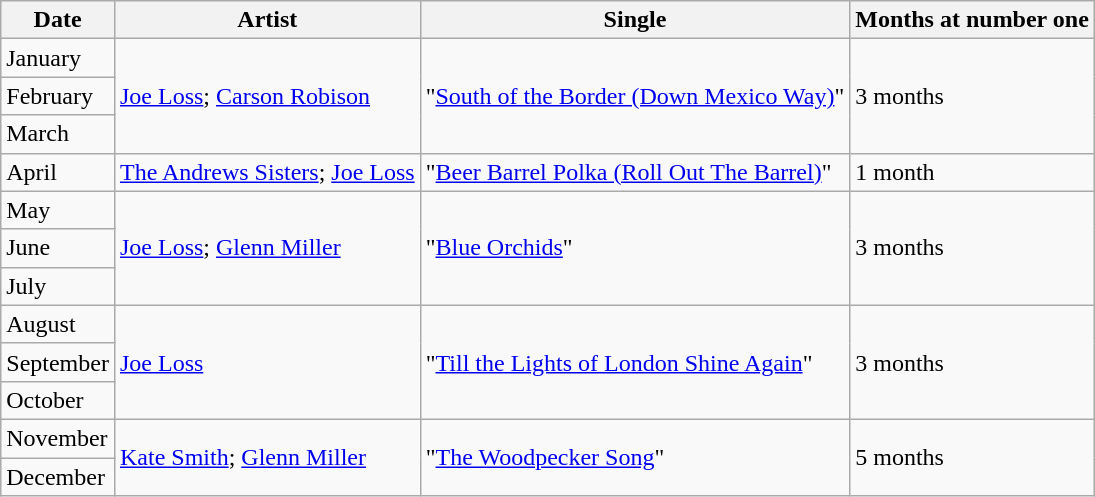<table class="wikitable">
<tr>
<th>Date</th>
<th>Artist</th>
<th>Single</th>
<th>Months at number one</th>
</tr>
<tr>
<td>January</td>
<td rowspan="3"><a href='#'>Joe Loss</a>; <a href='#'>Carson Robison</a></td>
<td rowspan="3">"<a href='#'>South of the Border (Down Mexico Way)</a>"</td>
<td rowspan="3">3 months</td>
</tr>
<tr>
<td>February</td>
</tr>
<tr>
<td>March</td>
</tr>
<tr>
<td>April</td>
<td><a href='#'>The Andrews Sisters</a>; <a href='#'>Joe Loss</a></td>
<td>"<a href='#'>Beer Barrel Polka (Roll Out The Barrel)</a>"</td>
<td>1 month</td>
</tr>
<tr>
<td>May</td>
<td rowspan="3"><a href='#'>Joe Loss</a>; <a href='#'>Glenn Miller</a></td>
<td rowspan="3">"<a href='#'>Blue Orchids</a>"</td>
<td rowspan="3">3 months</td>
</tr>
<tr>
<td>June</td>
</tr>
<tr>
<td>July</td>
</tr>
<tr>
<td>August</td>
<td rowspan="3"><a href='#'>Joe Loss</a></td>
<td rowspan="3">"<a href='#'>Till the Lights of London Shine Again</a>"</td>
<td rowspan="3">3 months</td>
</tr>
<tr>
<td>September</td>
</tr>
<tr>
<td>October</td>
</tr>
<tr>
<td>November</td>
<td rowspan="2"><a href='#'>Kate Smith</a>; <a href='#'>Glenn Miller</a></td>
<td rowspan="2">"<a href='#'>The Woodpecker Song</a>"</td>
<td rowspan="2">5 months</td>
</tr>
<tr>
<td>December</td>
</tr>
</table>
